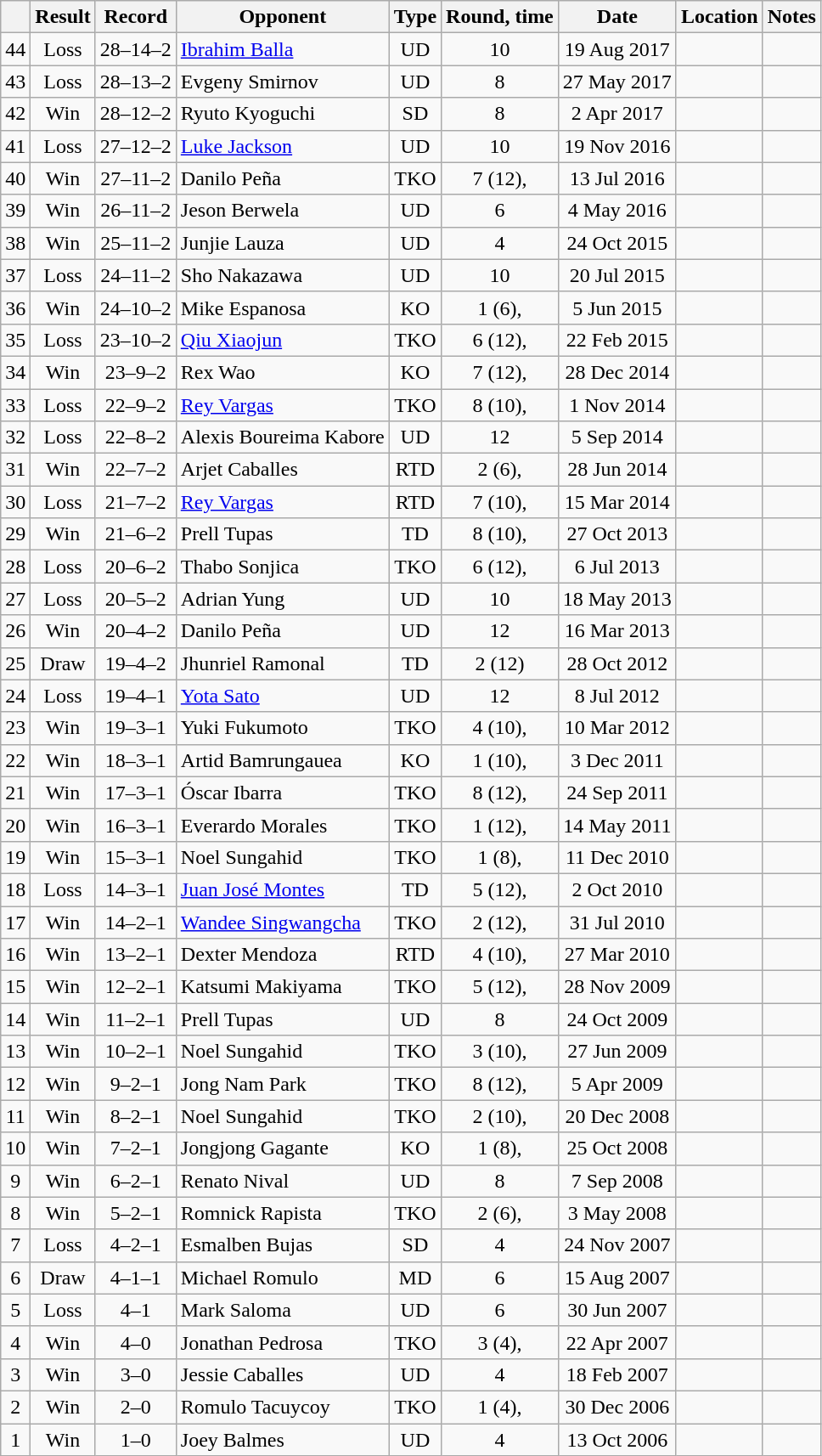<table class="wikitable" style="text-align:center">
<tr>
<th></th>
<th>Result</th>
<th>Record</th>
<th>Opponent</th>
<th>Type</th>
<th>Round, time</th>
<th>Date</th>
<th>Location</th>
<th>Notes</th>
</tr>
<tr>
<td>44</td>
<td>Loss</td>
<td>28–14–2</td>
<td style="text-align:left;"><a href='#'>Ibrahim Balla</a></td>
<td>UD</td>
<td>10</td>
<td>19 Aug 2017</td>
<td style="text-align:left;"></td>
<td></td>
</tr>
<tr>
<td>43</td>
<td>Loss</td>
<td>28–13–2</td>
<td style="text-align:left;">Evgeny Smirnov</td>
<td>UD</td>
<td>8</td>
<td>27 May 2017</td>
<td style="text-align:left;"></td>
<td></td>
</tr>
<tr>
<td>42</td>
<td>Win</td>
<td>28–12–2</td>
<td style="text-align:left;">Ryuto Kyoguchi</td>
<td>SD</td>
<td>8</td>
<td>2 Apr 2017</td>
<td style="text-align:left;"></td>
<td></td>
</tr>
<tr>
<td>41</td>
<td>Loss</td>
<td>27–12–2</td>
<td style="text-align:left;"><a href='#'>Luke Jackson</a></td>
<td>UD</td>
<td>10</td>
<td>19 Nov 2016</td>
<td style="text-align:left;"></td>
<td style="text-align:left;"></td>
</tr>
<tr>
<td>40</td>
<td>Win</td>
<td>27–11–2</td>
<td style="text-align:left;">Danilo Peña</td>
<td>TKO</td>
<td>7 (12), </td>
<td>13 Jul 2016</td>
<td style="text-align:left;"></td>
<td style="text-align:left;"></td>
</tr>
<tr>
<td>39</td>
<td>Win</td>
<td>26–11–2</td>
<td style="text-align:left;">Jeson Berwela</td>
<td>UD</td>
<td>6</td>
<td>4 May 2016</td>
<td style="text-align:left;"></td>
<td></td>
</tr>
<tr>
<td>38</td>
<td>Win</td>
<td>25–11–2</td>
<td style="text-align:left;">Junjie Lauza</td>
<td>UD</td>
<td>4</td>
<td>24 Oct 2015</td>
<td style="text-align:left;"></td>
<td></td>
</tr>
<tr>
<td>37</td>
<td>Loss</td>
<td>24–11–2</td>
<td style="text-align:left;">Sho Nakazawa</td>
<td>UD</td>
<td>10</td>
<td>20 Jul 2015</td>
<td style="text-align:left;"></td>
<td></td>
</tr>
<tr>
<td>36</td>
<td>Win</td>
<td>24–10–2</td>
<td style="text-align:left;">Mike Espanosa</td>
<td>KO</td>
<td>1 (6), </td>
<td>5 Jun 2015</td>
<td style="text-align:left;"></td>
<td></td>
</tr>
<tr>
<td>35</td>
<td>Loss</td>
<td>23–10–2</td>
<td style="text-align:left;"><a href='#'>Qiu Xiaojun</a></td>
<td>TKO</td>
<td>6 (12), </td>
<td>22 Feb 2015</td>
<td style="text-align:left;"></td>
<td style="text-align:left;"></td>
</tr>
<tr>
<td>34</td>
<td>Win</td>
<td>23–9–2</td>
<td style="text-align:left;">Rex Wao</td>
<td>KO</td>
<td>7 (12), </td>
<td>28 Dec 2014</td>
<td style="text-align:left;"></td>
<td style="text-align:left;"></td>
</tr>
<tr>
<td>33</td>
<td>Loss</td>
<td>22–9–2</td>
<td style="text-align:left;"><a href='#'>Rey Vargas</a></td>
<td>TKO</td>
<td>8 (10), </td>
<td>1 Nov 2014</td>
<td style="text-align:left;"></td>
<td style="text-align:left;"></td>
</tr>
<tr>
<td>32</td>
<td>Loss</td>
<td>22–8–2</td>
<td style="text-align:left;">Alexis Boureima Kabore</td>
<td>UD</td>
<td>12</td>
<td>5 Sep 2014</td>
<td style="text-align:left;"></td>
<td style="text-align:left;"></td>
</tr>
<tr>
<td>31</td>
<td>Win</td>
<td>22–7–2</td>
<td style="text-align:left;">Arjet Caballes</td>
<td>RTD</td>
<td>2 (6), </td>
<td>28 Jun 2014</td>
<td style="text-align:left;"></td>
<td></td>
</tr>
<tr>
<td>30</td>
<td>Loss</td>
<td>21–7–2</td>
<td style="text-align:left;"><a href='#'>Rey Vargas</a></td>
<td>RTD</td>
<td>7 (10), </td>
<td>15 Mar 2014</td>
<td style="text-align:left;"></td>
<td></td>
</tr>
<tr>
<td>29</td>
<td>Win</td>
<td>21–6–2</td>
<td style="text-align:left;">Prell Tupas</td>
<td>TD</td>
<td>8 (10), </td>
<td>27 Oct 2013</td>
<td style="text-align:left;"></td>
<td style="text-align:left;"></td>
</tr>
<tr>
<td>28</td>
<td>Loss</td>
<td>20–6–2</td>
<td style="text-align:left;">Thabo Sonjica</td>
<td>TKO</td>
<td>6 (12), </td>
<td>6 Jul 2013</td>
<td style="text-align:left;"></td>
<td style="text-align:left;"></td>
</tr>
<tr>
<td>27</td>
<td>Loss</td>
<td>20–5–2</td>
<td style="text-align:left;">Adrian Yung</td>
<td>UD</td>
<td>10</td>
<td>18 May 2013</td>
<td style="text-align:left;"></td>
<td></td>
</tr>
<tr>
<td>26</td>
<td>Win</td>
<td>20–4–2</td>
<td style="text-align:left;">Danilo Peña</td>
<td>UD</td>
<td>12</td>
<td>16 Mar 2013</td>
<td style="text-align:left;"></td>
<td style="text-align:left;"></td>
</tr>
<tr>
<td>25</td>
<td>Draw</td>
<td>19–4–2</td>
<td style="text-align:left;">Jhunriel Ramonal</td>
<td>TD</td>
<td>2 (12)</td>
<td>28 Oct 2012</td>
<td style="text-align:left;"></td>
<td style="text-align:left;"></td>
</tr>
<tr>
<td>24</td>
<td>Loss</td>
<td>19–4–1</td>
<td style="text-align:left;"><a href='#'>Yota Sato</a></td>
<td>UD</td>
<td>12</td>
<td>8 Jul 2012</td>
<td style="text-align:left;"></td>
<td style="text-align:left;"></td>
</tr>
<tr>
<td>23</td>
<td>Win</td>
<td>19–3–1</td>
<td style="text-align:left;">Yuki Fukumoto</td>
<td>TKO</td>
<td>4 (10), </td>
<td>10 Mar 2012</td>
<td style="text-align:left;"></td>
<td></td>
</tr>
<tr>
<td>22</td>
<td>Win</td>
<td>18–3–1</td>
<td style="text-align:left;">Artid Bamrungauea</td>
<td>KO</td>
<td>1 (10), </td>
<td>3 Dec 2011</td>
<td style="text-align:left;"></td>
<td></td>
</tr>
<tr>
<td>21</td>
<td>Win</td>
<td>17–3–1</td>
<td style="text-align:left;">Óscar Ibarra</td>
<td>TKO</td>
<td>8 (12), </td>
<td>24 Sep 2011</td>
<td style="text-align:left;"></td>
<td style="text-align:left;"></td>
</tr>
<tr>
<td>20</td>
<td>Win</td>
<td>16–3–1</td>
<td style="text-align:left;">Everardo Morales</td>
<td>TKO</td>
<td>1 (12), </td>
<td>14 May 2011</td>
<td style="text-align:left;"></td>
<td style="text-align:left;"></td>
</tr>
<tr>
<td>19</td>
<td>Win</td>
<td>15–3–1</td>
<td style="text-align:left;">Noel Sungahid</td>
<td>TKO</td>
<td>1 (8), </td>
<td>11 Dec 2010</td>
<td style="text-align:left;"></td>
<td></td>
</tr>
<tr>
<td>18</td>
<td>Loss</td>
<td>14–3–1</td>
<td style="text-align:left;"><a href='#'>Juan José Montes</a></td>
<td>TD</td>
<td>5 (12), </td>
<td>2 Oct 2010</td>
<td style="text-align:left;"></td>
<td style="text-align:left;"></td>
</tr>
<tr>
<td>17</td>
<td>Win</td>
<td>14–2–1</td>
<td style="text-align:left;"><a href='#'>Wandee Singwangcha</a></td>
<td>TKO</td>
<td>2 (12), </td>
<td>31 Jul 2010</td>
<td style="text-align:left;"></td>
<td style="text-align:left;"></td>
</tr>
<tr>
<td>16</td>
<td>Win</td>
<td>13–2–1</td>
<td style="text-align:left;">Dexter Mendoza</td>
<td>RTD</td>
<td>4 (10), </td>
<td>27 Mar 2010</td>
<td style="text-align:left;"></td>
<td></td>
</tr>
<tr>
<td>15</td>
<td>Win</td>
<td>12–2–1</td>
<td style="text-align:left;">Katsumi Makiyama</td>
<td>TKO</td>
<td>5 (12), </td>
<td>28 Nov 2009</td>
<td style="text-align:left;"></td>
<td style="text-align:left;"></td>
</tr>
<tr>
<td>14</td>
<td>Win</td>
<td>11–2–1</td>
<td style="text-align:left;">Prell Tupas</td>
<td>UD</td>
<td>8</td>
<td>24 Oct 2009</td>
<td style="text-align:left;"></td>
<td></td>
</tr>
<tr>
<td>13</td>
<td>Win</td>
<td>10–2–1</td>
<td style="text-align:left;">Noel Sungahid</td>
<td>TKO</td>
<td>3 (10), </td>
<td>27 Jun 2009</td>
<td style="text-align:left;"></td>
<td></td>
</tr>
<tr>
<td>12</td>
<td>Win</td>
<td>9–2–1</td>
<td style="text-align:left;">Jong Nam Park</td>
<td>TKO</td>
<td>8 (12), </td>
<td>5 Apr 2009</td>
<td style="text-align:left;"></td>
<td style="text-align:left;"></td>
</tr>
<tr>
<td>11</td>
<td>Win</td>
<td>8–2–1</td>
<td style="text-align:left;">Noel Sungahid</td>
<td>TKO</td>
<td>2 (10), </td>
<td>20 Dec 2008</td>
<td style="text-align:left;"></td>
<td></td>
</tr>
<tr>
<td>10</td>
<td>Win</td>
<td>7–2–1</td>
<td style="text-align:left;">Jongjong Gagante</td>
<td>KO</td>
<td>1 (8), </td>
<td>25 Oct 2008</td>
<td style="text-align:left;"></td>
<td></td>
</tr>
<tr>
<td>9</td>
<td>Win</td>
<td>6–2–1</td>
<td style="text-align:left;">Renato Nival</td>
<td>UD</td>
<td>8</td>
<td>7 Sep 2008</td>
<td style="text-align:left;"></td>
<td></td>
</tr>
<tr>
<td>8</td>
<td>Win</td>
<td>5–2–1</td>
<td style="text-align:left;">Romnick Rapista</td>
<td>TKO</td>
<td>2 (6), </td>
<td>3 May 2008</td>
<td style="text-align:left;"></td>
<td></td>
</tr>
<tr>
<td>7</td>
<td>Loss</td>
<td>4–2–1</td>
<td style="text-align:left;">Esmalben Bujas</td>
<td>SD</td>
<td>4</td>
<td>24 Nov 2007</td>
<td style="text-align:left;"></td>
<td></td>
</tr>
<tr>
<td>6</td>
<td>Draw</td>
<td>4–1–1</td>
<td style="text-align:left;">Michael Romulo</td>
<td>MD</td>
<td>6</td>
<td>15 Aug 2007</td>
<td style="text-align:left;"></td>
<td></td>
</tr>
<tr>
<td>5</td>
<td>Loss</td>
<td>4–1</td>
<td style="text-align:left;">Mark Saloma</td>
<td>UD</td>
<td>6</td>
<td>30 Jun 2007</td>
<td style="text-align:left;"></td>
<td></td>
</tr>
<tr>
<td>4</td>
<td>Win</td>
<td>4–0</td>
<td style="text-align:left;">Jonathan Pedrosa</td>
<td>TKO</td>
<td>3 (4), </td>
<td>22 Apr 2007</td>
<td style="text-align:left;"></td>
<td></td>
</tr>
<tr>
<td>3</td>
<td>Win</td>
<td>3–0</td>
<td style="text-align:left;">Jessie Caballes</td>
<td>UD</td>
<td>4</td>
<td>18 Feb 2007</td>
<td style="text-align:left;"></td>
<td></td>
</tr>
<tr>
<td>2</td>
<td>Win</td>
<td>2–0</td>
<td style="text-align:left;">Romulo Tacuycoy</td>
<td>TKO</td>
<td>1 (4), </td>
<td>30 Dec 2006</td>
<td style="text-align:left"></td>
<td></td>
</tr>
<tr>
<td>1</td>
<td>Win</td>
<td>1–0</td>
<td style="text-align:left;">Joey Balmes</td>
<td>UD</td>
<td>4</td>
<td>13 Oct 2006</td>
<td style="text-align:left"></td>
<td></td>
</tr>
</table>
